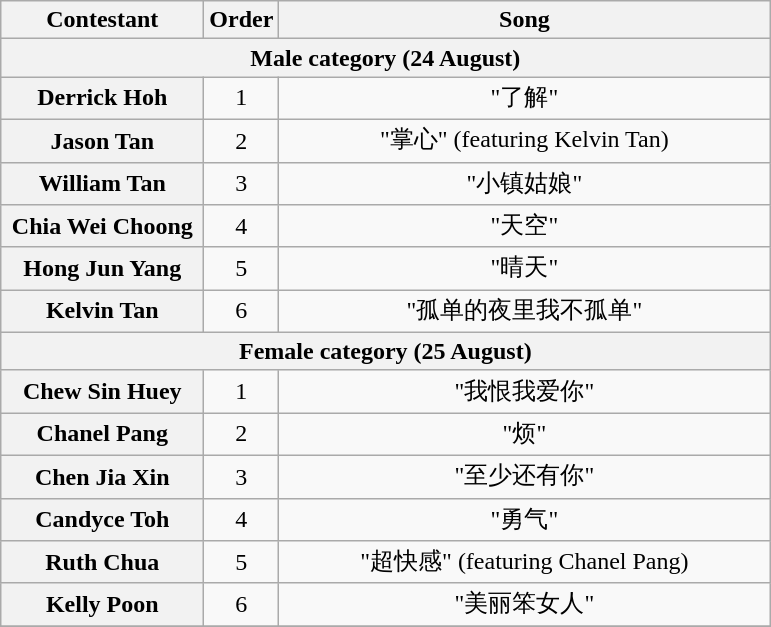<table class="wikitable plainrowheaders" style="text-align:center;">
<tr>
<th scope="col" style="width:8em;">Contestant</th>
<th scope="col">Order</th>
<th scope="col" style="width:20em;">Song</th>
</tr>
<tr>
<th colspan=3>Male category (24 August)</th>
</tr>
<tr>
<th scope="row">Derrick Hoh</th>
<td>1</td>
<td>"了解"</td>
</tr>
<tr>
<th scope="row">Jason Tan</th>
<td>2</td>
<td>"掌心" (featuring Kelvin Tan)</td>
</tr>
<tr>
<th scope="row">William Tan</th>
<td>3</td>
<td>"小镇姑娘"</td>
</tr>
<tr>
<th scope="row">Chia Wei Choong</th>
<td>4</td>
<td>"天空"</td>
</tr>
<tr>
<th scope="row">Hong Jun Yang</th>
<td>5</td>
<td>"晴天"</td>
</tr>
<tr>
<th scope="row">Kelvin Tan</th>
<td>6</td>
<td>"孤单的夜里我不孤单"</td>
</tr>
<tr>
<th colspan=3>Female category (25 August)</th>
</tr>
<tr>
<th scope="row">Chew Sin Huey</th>
<td>1</td>
<td>"我恨我爱你"</td>
</tr>
<tr>
<th scope="row">Chanel Pang</th>
<td>2</td>
<td>"烦"</td>
</tr>
<tr>
<th scope="row">Chen Jia Xin</th>
<td>3</td>
<td>"至少还有你"</td>
</tr>
<tr>
<th scope="row">Candyce Toh</th>
<td>4</td>
<td>"勇气"</td>
</tr>
<tr>
<th scope="row">Ruth Chua</th>
<td>5</td>
<td>"超快感" (featuring Chanel Pang)</td>
</tr>
<tr>
<th scope="row">Kelly Poon</th>
<td>6</td>
<td>"美丽笨女人"</td>
</tr>
<tr>
</tr>
</table>
